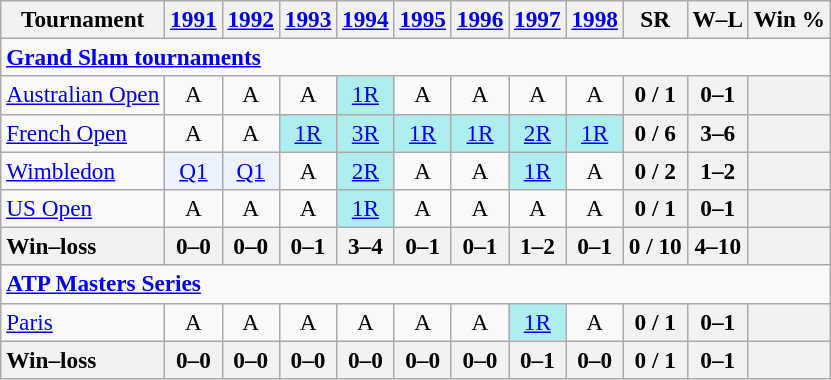<table class=wikitable style=text-align:center;font-size:97%>
<tr>
<th>Tournament</th>
<th><a href='#'>1991</a></th>
<th><a href='#'>1992</a></th>
<th><a href='#'>1993</a></th>
<th><a href='#'>1994</a></th>
<th><a href='#'>1995</a></th>
<th><a href='#'>1996</a></th>
<th><a href='#'>1997</a></th>
<th><a href='#'>1998</a></th>
<th>SR</th>
<th>W–L</th>
<th>Win %</th>
</tr>
<tr>
<td colspan=23 align=left><strong><a href='#'>Grand Slam tournaments</a></strong></td>
</tr>
<tr>
<td align=left><a href='#'>Australian Open</a></td>
<td>A</td>
<td>A</td>
<td>A</td>
<td bgcolor=afeeee><a href='#'>1R</a></td>
<td>A</td>
<td>A</td>
<td>A</td>
<td>A</td>
<th>0 / 1</th>
<th>0–1</th>
<th></th>
</tr>
<tr>
<td align=left><a href='#'>French Open</a></td>
<td>A</td>
<td>A</td>
<td bgcolor=afeeee><a href='#'>1R</a></td>
<td bgcolor=afeeee><a href='#'>3R</a></td>
<td bgcolor=afeeee><a href='#'>1R</a></td>
<td bgcolor=afeeee><a href='#'>1R</a></td>
<td bgcolor=afeeee><a href='#'>2R</a></td>
<td bgcolor=afeeee><a href='#'>1R</a></td>
<th>0 / 6</th>
<th>3–6</th>
<th></th>
</tr>
<tr>
<td align=left><a href='#'>Wimbledon</a></td>
<td bgcolor=ecf2ff><a href='#'>Q1</a></td>
<td bgcolor=ecf2ff><a href='#'>Q1</a></td>
<td>A</td>
<td bgcolor=afeeee><a href='#'>2R</a></td>
<td>A</td>
<td>A</td>
<td bgcolor=afeeee><a href='#'>1R</a></td>
<td>A</td>
<th>0 / 2</th>
<th>1–2</th>
<th></th>
</tr>
<tr>
<td align=left><a href='#'>US Open</a></td>
<td>A</td>
<td>A</td>
<td>A</td>
<td bgcolor=afeeee><a href='#'>1R</a></td>
<td>A</td>
<td>A</td>
<td>A</td>
<td>A</td>
<th>0 / 1</th>
<th>0–1</th>
<th></th>
</tr>
<tr>
<th style=text-align:left>Win–loss</th>
<th>0–0</th>
<th>0–0</th>
<th>0–1</th>
<th>3–4</th>
<th>0–1</th>
<th>0–1</th>
<th>1–2</th>
<th>0–1</th>
<th>0 / 10</th>
<th>4–10</th>
<th></th>
</tr>
<tr>
<td colspan=23 align=left><strong><a href='#'>ATP Masters Series</a></strong></td>
</tr>
<tr>
<td align=left><a href='#'>Paris</a></td>
<td>A</td>
<td>A</td>
<td>A</td>
<td>A</td>
<td>A</td>
<td>A</td>
<td bgcolor=afeeee><a href='#'>1R</a></td>
<td>A</td>
<th>0 / 1</th>
<th>0–1</th>
<th></th>
</tr>
<tr>
<th style=text-align:left>Win–loss</th>
<th>0–0</th>
<th>0–0</th>
<th>0–0</th>
<th>0–0</th>
<th>0–0</th>
<th>0–0</th>
<th>0–1</th>
<th>0–0</th>
<th>0 / 1</th>
<th>0–1</th>
<th></th>
</tr>
</table>
